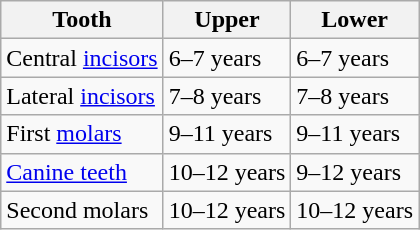<table class="wikitable">
<tr>
<th>Tooth</th>
<th>Upper</th>
<th>Lower</th>
</tr>
<tr>
<td>Central <a href='#'>incisors</a></td>
<td>6–7 years</td>
<td>6–7 years</td>
</tr>
<tr>
<td>Lateral <a href='#'>incisors</a></td>
<td>7–8 years</td>
<td>7–8 years</td>
</tr>
<tr>
<td>First <a href='#'>molars</a></td>
<td>9–11 years</td>
<td>9–11 years</td>
</tr>
<tr>
<td><a href='#'>Canine teeth</a></td>
<td>10–12 years</td>
<td>9–12 years</td>
</tr>
<tr>
<td>Second molars</td>
<td>10–12 years</td>
<td>10–12 years</td>
</tr>
</table>
